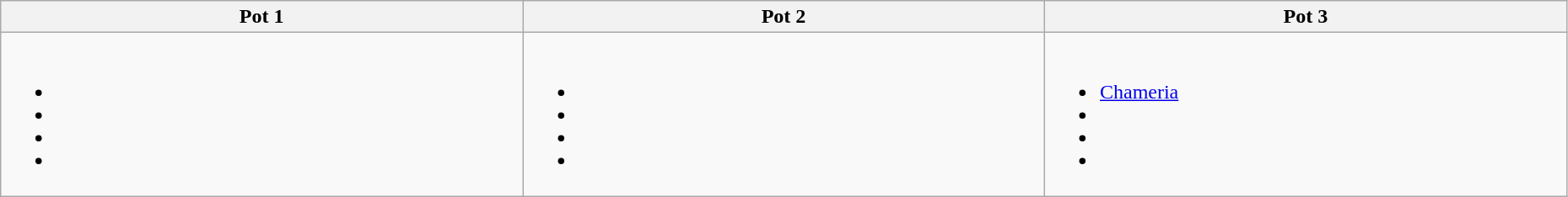<table class="wikitable" style="width:98%">
<tr>
<th width=25%>Pot 1</th>
<th width=25%>Pot 2</th>
<th width=25%>Pot 3</th>
</tr>
<tr>
<td><br><ul><li></li><li></li><li></li><li></li></ul></td>
<td><br><ul><li><s></s></li><li><s></s></li><li></li><li></li></ul></td>
<td><br><ul><li> <a href='#'>Chameria</a></li><li><s></s></li><li><s></s></li><li></li></ul></td>
</tr>
</table>
